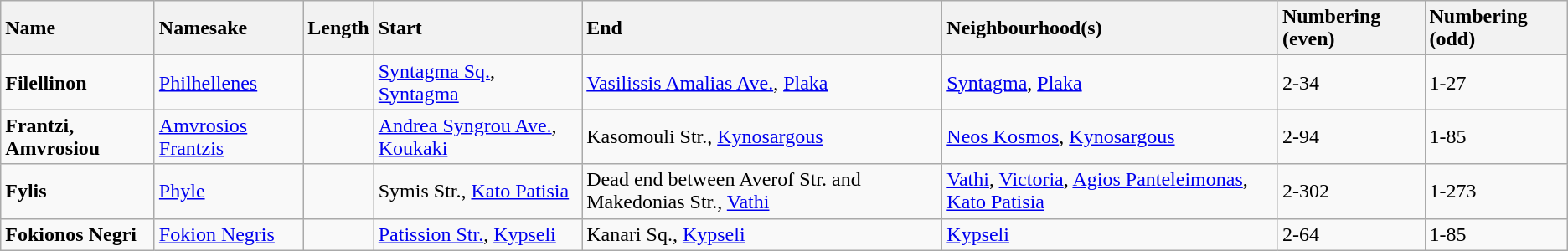<table class="wikitable sortable">
<tr>
<th style="text-align:left;">Name</th>
<th style="text-align:left;">Namesake</th>
<th style="text-align:left;">Length</th>
<th style="text-align:left;">Start</th>
<th style="text-align:left;">End</th>
<th style="text-align:left;">Neighbourhood(s)</th>
<th style="text-align:left;">Numbering (even)</th>
<th style="text-align:left;">Numbering (odd)</th>
</tr>
<tr class="sort">
<td><strong>Filellinon</strong><br></td>
<td><a href='#'>Philhellenes</a></td>
<td></td>
<td><a href='#'>Syntagma Sq.</a>, <a href='#'>Syntagma</a></td>
<td><a href='#'>Vasilissis Amalias Ave.</a>, <a href='#'>Plaka</a></td>
<td><a href='#'>Syntagma</a>, <a href='#'>Plaka</a></td>
<td>2-34</td>
<td>1-27</td>
</tr>
<tr>
<td><strong>Frantzi, Amvrosiou</strong><br></td>
<td><a href='#'>Amvrosios Frantzis</a></td>
<td></td>
<td><a href='#'>Andrea Syngrou Ave.</a>, <a href='#'>Koukaki</a></td>
<td>Kasomouli Str., <a href='#'>Kynosargous</a></td>
<td><a href='#'>Neos Kosmos</a>, <a href='#'>Kynosargous</a></td>
<td>2-94</td>
<td>1-85</td>
</tr>
<tr>
<td><strong>Fylis</strong><br></td>
<td><a href='#'>Phyle</a></td>
<td></td>
<td>Symis Str., <a href='#'>Kato Patisia</a></td>
<td>Dead end between Averof Str. and Makedonias Str., <a href='#'>Vathi</a></td>
<td><a href='#'>Vathi</a>, <a href='#'>Victoria</a>, <a href='#'>Agios Panteleimonas</a>, <a href='#'>Kato Patisia</a></td>
<td>2-302</td>
<td>1-273</td>
</tr>
<tr>
<td><strong>Fokionos Negri</strong><br></td>
<td><a href='#'>Fokion Negris</a></td>
<td></td>
<td><a href='#'>Patission Str.</a>, <a href='#'>Kypseli</a></td>
<td>Kanari Sq., <a href='#'>Kypseli</a></td>
<td><a href='#'>Kypseli</a></td>
<td>2-64</td>
<td>1-85</td>
</tr>
</table>
